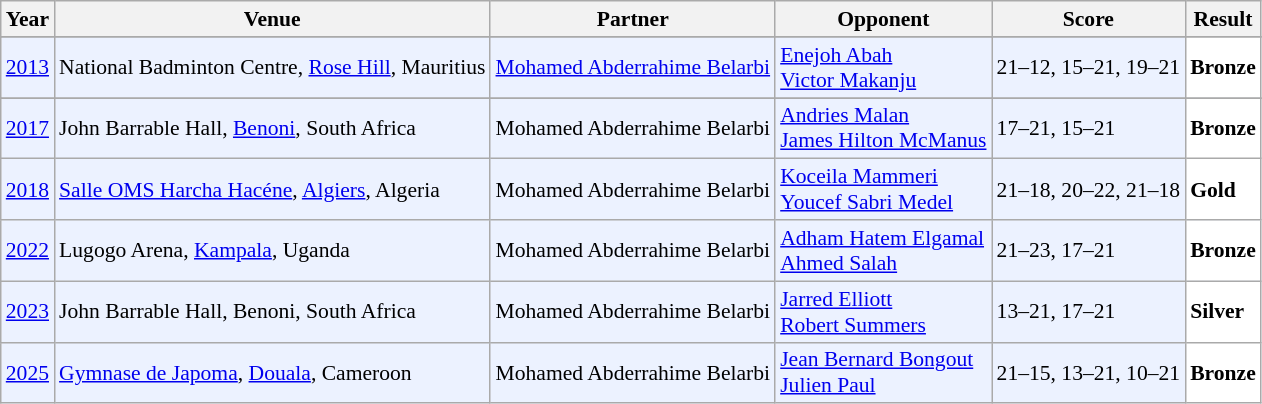<table class="sortable wikitable" style="font-size: 90%;">
<tr>
<th>Year</th>
<th>Venue</th>
<th>Partner</th>
<th>Opponent</th>
<th>Score</th>
<th>Result</th>
</tr>
<tr>
</tr>
<tr style="background:#ECF2FF">
<td align="center"><a href='#'>2013</a></td>
<td align="left">National Badminton Centre, <a href='#'>Rose Hill</a>, Mauritius</td>
<td align="left"> <a href='#'>Mohamed Abderrahime Belarbi</a></td>
<td align="left"> <a href='#'>Enejoh Abah</a> <br>  <a href='#'>Victor Makanju</a></td>
<td align="left">21–12, 15–21, 19–21</td>
<td style="text-align:left; background:white"> <strong>Bronze</strong></td>
</tr>
<tr>
</tr>
<tr style="background:#ECF2FF">
<td align="center"><a href='#'>2017</a></td>
<td align="left">John Barrable Hall, <a href='#'>Benoni</a>, South Africa</td>
<td align="left"> Mohamed Abderrahime Belarbi</td>
<td align="left"> <a href='#'>Andries Malan</a> <br>  <a href='#'>James Hilton McManus</a></td>
<td align="left">17–21, 15–21</td>
<td style="text-align:left; background:white"> <strong>Bronze</strong></td>
</tr>
<tr style="background:#ECF2FF">
<td align="center"><a href='#'>2018</a></td>
<td align="left"><a href='#'>Salle OMS Harcha Hacéne</a>, <a href='#'>Algiers</a>, Algeria</td>
<td align="left"> Mohamed Abderrahime Belarbi</td>
<td align="left"> <a href='#'>Koceila Mammeri</a> <br>  <a href='#'>Youcef Sabri Medel</a></td>
<td align="left">21–18, 20–22, 21–18</td>
<td style="text-align:left; background:white"> <strong>Gold</strong></td>
</tr>
<tr style="background:#ECF2FF">
<td align="center"><a href='#'>2022</a></td>
<td align="left">Lugogo Arena, <a href='#'>Kampala</a>, Uganda</td>
<td align="left"> Mohamed Abderrahime Belarbi</td>
<td align="left"> <a href='#'>Adham Hatem Elgamal</a><br> <a href='#'>Ahmed Salah</a></td>
<td align="left">21–23, 17–21</td>
<td style="text-align:left; background:white"> <strong>Bronze</strong></td>
</tr>
<tr style="background:#ECF2FF">
<td align="center"><a href='#'>2023</a></td>
<td align="left">John Barrable Hall, Benoni, South Africa</td>
<td align="left"> Mohamed Abderrahime Belarbi</td>
<td align="left"> <a href='#'>Jarred Elliott</a> <br> <a href='#'>Robert Summers</a></td>
<td align="left">13–21, 17–21</td>
<td style="text-align:left; background:white"> <strong>Silver</strong></td>
</tr>
<tr style="background:#ECF2FF">
<td align="center"><a href='#'>2025</a></td>
<td align="left"><a href='#'>Gymnase de Japoma</a>, <a href='#'>Douala</a>, Cameroon</td>
<td align="left"> Mohamed Abderrahime Belarbi</td>
<td align="left"> <a href='#'>Jean Bernard Bongout</a><br> <a href='#'>Julien Paul</a></td>
<td align="left">21–15, 13–21, 10–21</td>
<td style="text-align:left; background:white"> <strong>Bronze</strong></td>
</tr>
</table>
